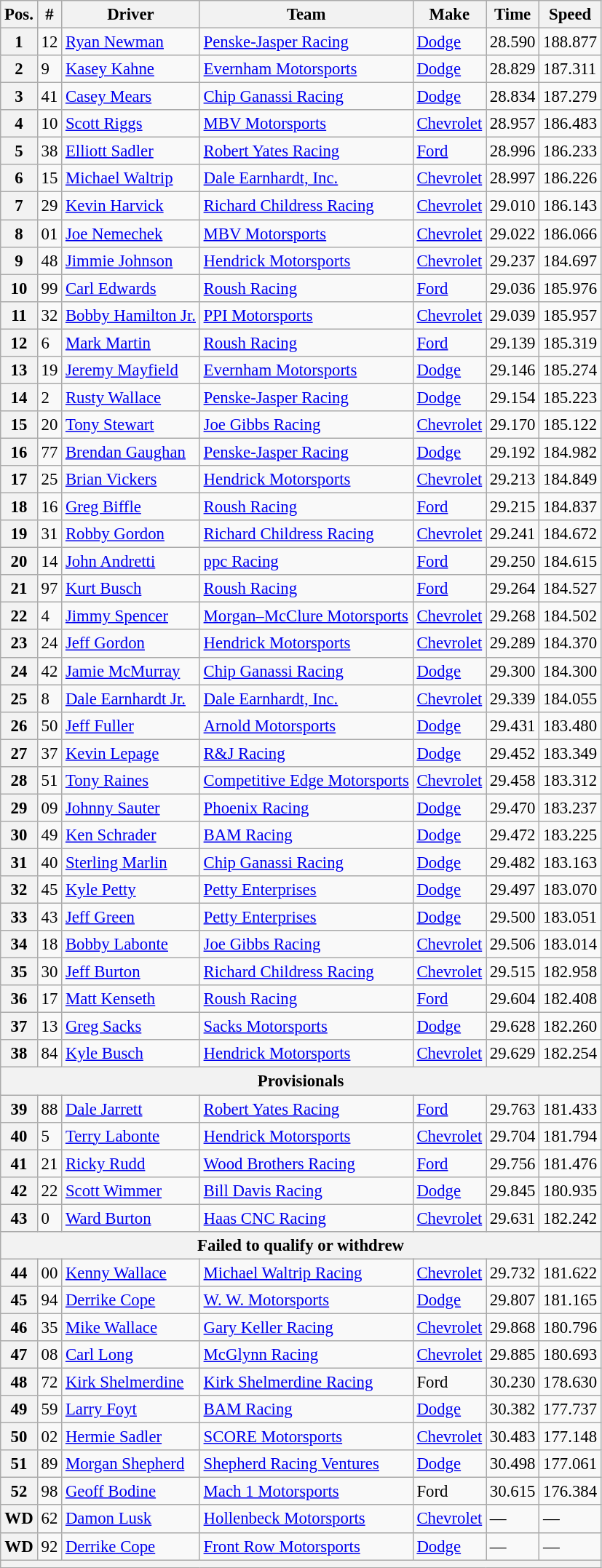<table class="wikitable" style="font-size:95%">
<tr>
<th>Pos.</th>
<th>#</th>
<th>Driver</th>
<th>Team</th>
<th>Make</th>
<th>Time</th>
<th>Speed</th>
</tr>
<tr>
<th>1</th>
<td>12</td>
<td><a href='#'>Ryan Newman</a></td>
<td><a href='#'>Penske-Jasper Racing</a></td>
<td><a href='#'>Dodge</a></td>
<td>28.590</td>
<td>188.877</td>
</tr>
<tr>
<th>2</th>
<td>9</td>
<td><a href='#'>Kasey Kahne</a></td>
<td><a href='#'>Evernham Motorsports</a></td>
<td><a href='#'>Dodge</a></td>
<td>28.829</td>
<td>187.311</td>
</tr>
<tr>
<th>3</th>
<td>41</td>
<td><a href='#'>Casey Mears</a></td>
<td><a href='#'>Chip Ganassi Racing</a></td>
<td><a href='#'>Dodge</a></td>
<td>28.834</td>
<td>187.279</td>
</tr>
<tr>
<th>4</th>
<td>10</td>
<td><a href='#'>Scott Riggs</a></td>
<td><a href='#'>MBV Motorsports</a></td>
<td><a href='#'>Chevrolet</a></td>
<td>28.957</td>
<td>186.483</td>
</tr>
<tr>
<th>5</th>
<td>38</td>
<td><a href='#'>Elliott Sadler</a></td>
<td><a href='#'>Robert Yates Racing</a></td>
<td><a href='#'>Ford</a></td>
<td>28.996</td>
<td>186.233</td>
</tr>
<tr>
<th>6</th>
<td>15</td>
<td><a href='#'>Michael Waltrip</a></td>
<td><a href='#'>Dale Earnhardt, Inc.</a></td>
<td><a href='#'>Chevrolet</a></td>
<td>28.997</td>
<td>186.226</td>
</tr>
<tr>
<th>7</th>
<td>29</td>
<td><a href='#'>Kevin Harvick</a></td>
<td><a href='#'>Richard Childress Racing</a></td>
<td><a href='#'>Chevrolet</a></td>
<td>29.010</td>
<td>186.143</td>
</tr>
<tr>
<th>8</th>
<td>01</td>
<td><a href='#'>Joe Nemechek</a></td>
<td><a href='#'>MBV Motorsports</a></td>
<td><a href='#'>Chevrolet</a></td>
<td>29.022</td>
<td>186.066</td>
</tr>
<tr>
<th>9</th>
<td>48</td>
<td><a href='#'>Jimmie Johnson</a></td>
<td><a href='#'>Hendrick Motorsports</a></td>
<td><a href='#'>Chevrolet</a></td>
<td>29.237</td>
<td>184.697</td>
</tr>
<tr>
<th>10</th>
<td>99</td>
<td><a href='#'>Carl Edwards</a></td>
<td><a href='#'>Roush Racing</a></td>
<td><a href='#'>Ford</a></td>
<td>29.036</td>
<td>185.976</td>
</tr>
<tr>
<th>11</th>
<td>32</td>
<td><a href='#'>Bobby Hamilton Jr.</a></td>
<td><a href='#'>PPI Motorsports</a></td>
<td><a href='#'>Chevrolet</a></td>
<td>29.039</td>
<td>185.957</td>
</tr>
<tr>
<th>12</th>
<td>6</td>
<td><a href='#'>Mark Martin</a></td>
<td><a href='#'>Roush Racing</a></td>
<td><a href='#'>Ford</a></td>
<td>29.139</td>
<td>185.319</td>
</tr>
<tr>
<th>13</th>
<td>19</td>
<td><a href='#'>Jeremy Mayfield</a></td>
<td><a href='#'>Evernham Motorsports</a></td>
<td><a href='#'>Dodge</a></td>
<td>29.146</td>
<td>185.274</td>
</tr>
<tr>
<th>14</th>
<td>2</td>
<td><a href='#'>Rusty Wallace</a></td>
<td><a href='#'>Penske-Jasper Racing</a></td>
<td><a href='#'>Dodge</a></td>
<td>29.154</td>
<td>185.223</td>
</tr>
<tr>
<th>15</th>
<td>20</td>
<td><a href='#'>Tony Stewart</a></td>
<td><a href='#'>Joe Gibbs Racing</a></td>
<td><a href='#'>Chevrolet</a></td>
<td>29.170</td>
<td>185.122</td>
</tr>
<tr>
<th>16</th>
<td>77</td>
<td><a href='#'>Brendan Gaughan</a></td>
<td><a href='#'>Penske-Jasper Racing</a></td>
<td><a href='#'>Dodge</a></td>
<td>29.192</td>
<td>184.982</td>
</tr>
<tr>
<th>17</th>
<td>25</td>
<td><a href='#'>Brian Vickers</a></td>
<td><a href='#'>Hendrick Motorsports</a></td>
<td><a href='#'>Chevrolet</a></td>
<td>29.213</td>
<td>184.849</td>
</tr>
<tr>
<th>18</th>
<td>16</td>
<td><a href='#'>Greg Biffle</a></td>
<td><a href='#'>Roush Racing</a></td>
<td><a href='#'>Ford</a></td>
<td>29.215</td>
<td>184.837</td>
</tr>
<tr>
<th>19</th>
<td>31</td>
<td><a href='#'>Robby Gordon</a></td>
<td><a href='#'>Richard Childress Racing</a></td>
<td><a href='#'>Chevrolet</a></td>
<td>29.241</td>
<td>184.672</td>
</tr>
<tr>
<th>20</th>
<td>14</td>
<td><a href='#'>John Andretti</a></td>
<td><a href='#'>ppc Racing</a></td>
<td><a href='#'>Ford</a></td>
<td>29.250</td>
<td>184.615</td>
</tr>
<tr>
<th>21</th>
<td>97</td>
<td><a href='#'>Kurt Busch</a></td>
<td><a href='#'>Roush Racing</a></td>
<td><a href='#'>Ford</a></td>
<td>29.264</td>
<td>184.527</td>
</tr>
<tr>
<th>22</th>
<td>4</td>
<td><a href='#'>Jimmy Spencer</a></td>
<td><a href='#'>Morgan–McClure Motorsports</a></td>
<td><a href='#'>Chevrolet</a></td>
<td>29.268</td>
<td>184.502</td>
</tr>
<tr>
<th>23</th>
<td>24</td>
<td><a href='#'>Jeff Gordon</a></td>
<td><a href='#'>Hendrick Motorsports</a></td>
<td><a href='#'>Chevrolet</a></td>
<td>29.289</td>
<td>184.370</td>
</tr>
<tr>
<th>24</th>
<td>42</td>
<td><a href='#'>Jamie McMurray</a></td>
<td><a href='#'>Chip Ganassi Racing</a></td>
<td><a href='#'>Dodge</a></td>
<td>29.300</td>
<td>184.300</td>
</tr>
<tr>
<th>25</th>
<td>8</td>
<td><a href='#'>Dale Earnhardt Jr.</a></td>
<td><a href='#'>Dale Earnhardt, Inc.</a></td>
<td><a href='#'>Chevrolet</a></td>
<td>29.339</td>
<td>184.055</td>
</tr>
<tr>
<th>26</th>
<td>50</td>
<td><a href='#'>Jeff Fuller</a></td>
<td><a href='#'>Arnold Motorsports</a></td>
<td><a href='#'>Dodge</a></td>
<td>29.431</td>
<td>183.480</td>
</tr>
<tr>
<th>27</th>
<td>37</td>
<td><a href='#'>Kevin Lepage</a></td>
<td><a href='#'>R&J Racing</a></td>
<td><a href='#'>Dodge</a></td>
<td>29.452</td>
<td>183.349</td>
</tr>
<tr>
<th>28</th>
<td>51</td>
<td><a href='#'>Tony Raines</a></td>
<td><a href='#'>Competitive Edge Motorsports</a></td>
<td><a href='#'>Chevrolet</a></td>
<td>29.458</td>
<td>183.312</td>
</tr>
<tr>
<th>29</th>
<td>09</td>
<td><a href='#'>Johnny Sauter</a></td>
<td><a href='#'>Phoenix Racing</a></td>
<td><a href='#'>Dodge</a></td>
<td>29.470</td>
<td>183.237</td>
</tr>
<tr>
<th>30</th>
<td>49</td>
<td><a href='#'>Ken Schrader</a></td>
<td><a href='#'>BAM Racing</a></td>
<td><a href='#'>Dodge</a></td>
<td>29.472</td>
<td>183.225</td>
</tr>
<tr>
<th>31</th>
<td>40</td>
<td><a href='#'>Sterling Marlin</a></td>
<td><a href='#'>Chip Ganassi Racing</a></td>
<td><a href='#'>Dodge</a></td>
<td>29.482</td>
<td>183.163</td>
</tr>
<tr>
<th>32</th>
<td>45</td>
<td><a href='#'>Kyle Petty</a></td>
<td><a href='#'>Petty Enterprises</a></td>
<td><a href='#'>Dodge</a></td>
<td>29.497</td>
<td>183.070</td>
</tr>
<tr>
<th>33</th>
<td>43</td>
<td><a href='#'>Jeff Green</a></td>
<td><a href='#'>Petty Enterprises</a></td>
<td><a href='#'>Dodge</a></td>
<td>29.500</td>
<td>183.051</td>
</tr>
<tr>
<th>34</th>
<td>18</td>
<td><a href='#'>Bobby Labonte</a></td>
<td><a href='#'>Joe Gibbs Racing</a></td>
<td><a href='#'>Chevrolet</a></td>
<td>29.506</td>
<td>183.014</td>
</tr>
<tr>
<th>35</th>
<td>30</td>
<td><a href='#'>Jeff Burton</a></td>
<td><a href='#'>Richard Childress Racing</a></td>
<td><a href='#'>Chevrolet</a></td>
<td>29.515</td>
<td>182.958</td>
</tr>
<tr>
<th>36</th>
<td>17</td>
<td><a href='#'>Matt Kenseth</a></td>
<td><a href='#'>Roush Racing</a></td>
<td><a href='#'>Ford</a></td>
<td>29.604</td>
<td>182.408</td>
</tr>
<tr>
<th>37</th>
<td>13</td>
<td><a href='#'>Greg Sacks</a></td>
<td><a href='#'>Sacks Motorsports</a></td>
<td><a href='#'>Dodge</a></td>
<td>29.628</td>
<td>182.260</td>
</tr>
<tr>
<th>38</th>
<td>84</td>
<td><a href='#'>Kyle Busch</a></td>
<td><a href='#'>Hendrick Motorsports</a></td>
<td><a href='#'>Chevrolet</a></td>
<td>29.629</td>
<td>182.254</td>
</tr>
<tr>
<th colspan="7">Provisionals</th>
</tr>
<tr>
<th>39</th>
<td>88</td>
<td><a href='#'>Dale Jarrett</a></td>
<td><a href='#'>Robert Yates Racing</a></td>
<td><a href='#'>Ford</a></td>
<td>29.763</td>
<td>181.433</td>
</tr>
<tr>
<th>40</th>
<td>5</td>
<td><a href='#'>Terry Labonte</a></td>
<td><a href='#'>Hendrick Motorsports</a></td>
<td><a href='#'>Chevrolet</a></td>
<td>29.704</td>
<td>181.794</td>
</tr>
<tr>
<th>41</th>
<td>21</td>
<td><a href='#'>Ricky Rudd</a></td>
<td><a href='#'>Wood Brothers Racing</a></td>
<td><a href='#'>Ford</a></td>
<td>29.756</td>
<td>181.476</td>
</tr>
<tr>
<th>42</th>
<td>22</td>
<td><a href='#'>Scott Wimmer</a></td>
<td><a href='#'>Bill Davis Racing</a></td>
<td><a href='#'>Dodge</a></td>
<td>29.845</td>
<td>180.935</td>
</tr>
<tr>
<th>43</th>
<td>0</td>
<td><a href='#'>Ward Burton</a></td>
<td><a href='#'>Haas CNC Racing</a></td>
<td><a href='#'>Chevrolet</a></td>
<td>29.631</td>
<td>182.242</td>
</tr>
<tr>
<th colspan="7">Failed to qualify or withdrew</th>
</tr>
<tr>
<th>44</th>
<td>00</td>
<td><a href='#'>Kenny Wallace</a></td>
<td><a href='#'>Michael Waltrip Racing</a></td>
<td><a href='#'>Chevrolet</a></td>
<td>29.732</td>
<td>181.622</td>
</tr>
<tr>
<th>45</th>
<td>94</td>
<td><a href='#'>Derrike Cope</a></td>
<td><a href='#'>W. W. Motorsports</a></td>
<td><a href='#'>Dodge</a></td>
<td>29.807</td>
<td>181.165</td>
</tr>
<tr>
<th>46</th>
<td>35</td>
<td><a href='#'>Mike Wallace</a></td>
<td><a href='#'>Gary Keller Racing</a></td>
<td><a href='#'>Chevrolet</a></td>
<td>29.868</td>
<td>180.796</td>
</tr>
<tr>
<th>47</th>
<td>08</td>
<td><a href='#'>Carl Long</a></td>
<td><a href='#'>McGlynn Racing</a></td>
<td><a href='#'>Chevrolet</a></td>
<td>29.885</td>
<td>180.693</td>
</tr>
<tr>
<th>48</th>
<td>72</td>
<td><a href='#'>Kirk Shelmerdine</a></td>
<td><a href='#'>Kirk Shelmerdine Racing</a></td>
<td>Ford</td>
<td>30.230</td>
<td>178.630</td>
</tr>
<tr>
<th>49</th>
<td>59</td>
<td><a href='#'>Larry Foyt</a></td>
<td><a href='#'>BAM Racing</a></td>
<td><a href='#'>Dodge</a></td>
<td>30.382</td>
<td>177.737</td>
</tr>
<tr>
<th>50</th>
<td>02</td>
<td><a href='#'>Hermie Sadler</a></td>
<td><a href='#'>SCORE Motorsports</a></td>
<td><a href='#'>Chevrolet</a></td>
<td>30.483</td>
<td>177.148</td>
</tr>
<tr>
<th>51</th>
<td>89</td>
<td><a href='#'>Morgan Shepherd</a></td>
<td><a href='#'>Shepherd Racing Ventures</a></td>
<td><a href='#'>Dodge</a></td>
<td>30.498</td>
<td>177.061</td>
</tr>
<tr>
<th>52</th>
<td>98</td>
<td><a href='#'>Geoff Bodine</a></td>
<td><a href='#'>Mach 1 Motorsports</a></td>
<td>Ford</td>
<td>30.615</td>
<td>176.384</td>
</tr>
<tr>
<th>WD</th>
<td>62</td>
<td><a href='#'>Damon Lusk</a></td>
<td><a href='#'>Hollenbeck Motorsports</a></td>
<td><a href='#'>Chevrolet</a></td>
<td>—</td>
<td>—</td>
</tr>
<tr>
<th>WD</th>
<td>92</td>
<td><a href='#'>Derrike Cope</a></td>
<td><a href='#'>Front Row Motorsports</a></td>
<td><a href='#'>Dodge</a></td>
<td>—</td>
<td>—</td>
</tr>
<tr>
<th colspan="7"></th>
</tr>
</table>
